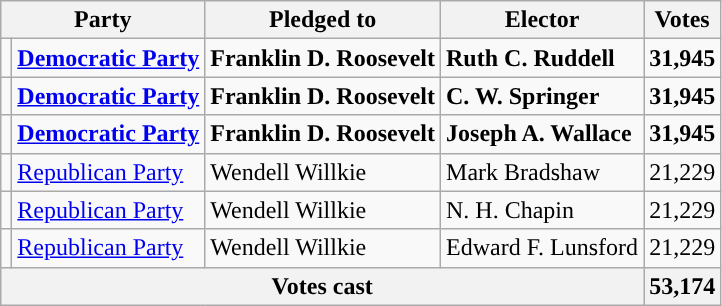<table class="wikitable">
<tr>
<th colspan=2>Party</th>
<th>Pledged to</th>
<th>Elector</th>
<th>Votes</th>
</tr>
<tr style="font-weight:bold">
<td></td>
<td><a href='#'>Democratic Party</a></td>
<td>Franklin D. Roosevelt</td>
<td>Ruth C. Ruddell</td>
<td align="right">31,945</td>
</tr>
<tr style="font-weight:bold">
<td></td>
<td><a href='#'>Democratic Party</a></td>
<td>Franklin D. Roosevelt</td>
<td>C. W. Springer</td>
<td align="right">31,945</td>
</tr>
<tr style="font-weight:bold">
<td></td>
<td><a href='#'>Democratic Party</a></td>
<td>Franklin D. Roosevelt</td>
<td>Joseph A. Wallace</td>
<td align="right">31,945</td>
</tr>
<tr>
<td></td>
<td><a href='#'>Republican Party</a></td>
<td>Wendell Willkie</td>
<td>Mark Bradshaw</td>
<td align="right">21,229</td>
</tr>
<tr>
<td></td>
<td><a href='#'>Republican Party</a></td>
<td>Wendell Willkie</td>
<td>N. H. Chapin</td>
<td align="right">21,229</td>
</tr>
<tr>
<td></td>
<td><a href='#'>Republican Party</a></td>
<td>Wendell Willkie</td>
<td>Edward F. Lunsford</td>
<td align="right">21,229</td>
</tr>
<tr>
<th colspan="4">Votes cast</th>
<th>53,174</th>
</tr>
</table>
